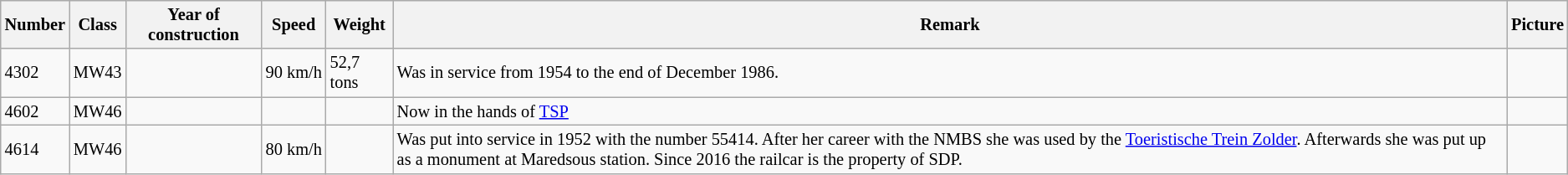<table class="wikitable vatop" style="font-size:85%;">
<tr style="background-color:#eeeeee">
<th>Number</th>
<th>Class</th>
<th>Year of construction</th>
<th>Speed</th>
<th>Weight</th>
<th class="unsortable">Remark</th>
<th class="unsortable">Picture</th>
</tr>
<tr>
<td>4302</td>
<td>MW43</td>
<td></td>
<td>90 km/h</td>
<td>52,7 tons</td>
<td>Was in service from 1954 to the end of December 1986.</td>
<td></td>
</tr>
<tr>
<td>4602</td>
<td>MW46</td>
<td></td>
<td></td>
<td></td>
<td>Now in the hands of <a href='#'>TSP</a></td>
<td></td>
</tr>
<tr>
<td>4614</td>
<td>MW46</td>
<td></td>
<td>80 km/h</td>
<td></td>
<td>Was put into service in 1952 with the number 55414. After her career with the NMBS she was used by the <a href='#'>Toeristische Trein Zolder</a>. Afterwards she was put up as a monument at Maredsous station. Since 2016 the railcar is the property of SDP.</td>
<td></td>
</tr>
</table>
